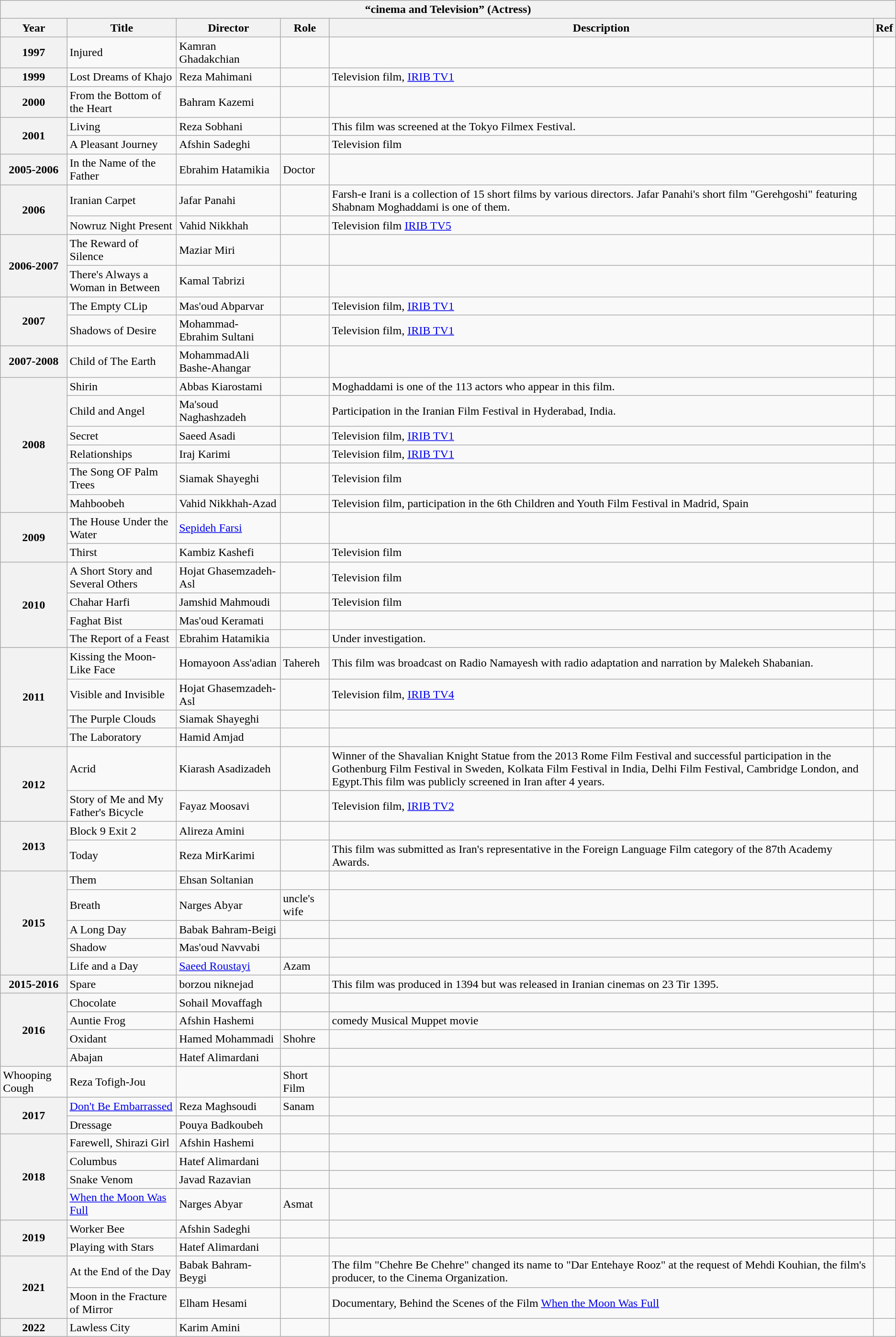<table class="wikitable sortable plainrowheaders">
<tr>
<th colspan="6">“cinema and Television” (Actress)</th>
</tr>
<tr>
<th scope="col">Year</th>
<th scope="col">Title</th>
<th scope="col">Director</th>
<th scope="col">Role</th>
<th scope="col" class="unsortable">Description</th>
<th scope="col" class="unsortable">Ref</th>
</tr>
<tr>
<th>1997</th>
<td>Injured</td>
<td>Kamran Ghadakchian</td>
<td></td>
<td></td>
<td></td>
</tr>
<tr>
<th>1999</th>
<td>Lost Dreams of Khajo</td>
<td>Reza Mahimani</td>
<td></td>
<td>Television film, <a href='#'>IRIB TV1</a></td>
<td></td>
</tr>
<tr>
<th>2000</th>
<td>From the Bottom of the Heart</td>
<td>Bahram Kazemi</td>
<td></td>
<td></td>
<td></td>
</tr>
<tr>
<th rowspan="2">2001</th>
<td>Living</td>
<td>Reza Sobhani</td>
<td></td>
<td>This film was screened at the Tokyo Filmex Festival.</td>
<td></td>
</tr>
<tr>
<td>A Pleasant Journey</td>
<td>Afshin Sadeghi</td>
<td></td>
<td>Television film</td>
<td></td>
</tr>
<tr>
<th>2005-2006</th>
<td>In the Name of the Father</td>
<td>Ebrahim Hatamikia</td>
<td>Doctor</td>
<td></td>
<td></td>
</tr>
<tr>
<th rowspan="2">2006</th>
<td>Iranian Carpet</td>
<td>Jafar Panahi</td>
<td></td>
<td>Farsh-e Irani is a collection of 15 short films by various directors. Jafar Panahi's short film "Gerehgoshi" featuring Shabnam Moghaddami is one of them.</td>
<td></td>
</tr>
<tr>
<td>Nowruz Night Present</td>
<td>Vahid Nikkhah</td>
<td></td>
<td>Television film <a href='#'>IRIB TV5</a></td>
<td></td>
</tr>
<tr>
<th rowspan="2">2006-2007</th>
<td>The Reward of Silence</td>
<td>Maziar Miri</td>
<td></td>
<td></td>
<td></td>
</tr>
<tr>
<td>There's Always a Woman in Between</td>
<td>Kamal Tabrizi</td>
<td></td>
<td></td>
<td></td>
</tr>
<tr>
<th rowspan="2">2007</th>
<td>The Empty CLip</td>
<td>Mas'oud Abparvar</td>
<td></td>
<td>Television film, <a href='#'>IRIB TV1</a></td>
<td></td>
</tr>
<tr>
<td>Shadows of Desire</td>
<td>Mohammad-Ebrahim Sultani</td>
<td></td>
<td>Television film, <a href='#'>IRIB TV1</a></td>
<td></td>
</tr>
<tr>
<th>2007-2008</th>
<td>Child of The Earth</td>
<td>MohammadAli Bashe-Ahangar</td>
<td></td>
<td></td>
<td></td>
</tr>
<tr>
<th rowspan="6">2008</th>
<td>Shirin</td>
<td>Abbas Kiarostami</td>
<td></td>
<td>Moghaddami is one of the 113 actors who appear in this film.</td>
<td></td>
</tr>
<tr>
<td>Child and Angel</td>
<td>Ma'soud Naghashzadeh</td>
<td></td>
<td>Participation in the Iranian Film Festival in Hyderabad, India.</td>
<td></td>
</tr>
<tr>
<td>Secret</td>
<td>Saeed Asadi</td>
<td></td>
<td>Television film, <a href='#'>IRIB TV1</a></td>
<td></td>
</tr>
<tr>
<td>Relationships</td>
<td>Iraj Karimi</td>
<td></td>
<td>Television film, <a href='#'>IRIB TV1</a></td>
<td></td>
</tr>
<tr>
<td>The Song OF Palm Trees</td>
<td>Siamak Shayeghi</td>
<td></td>
<td>Television film</td>
<td></td>
</tr>
<tr>
<td>Mahboobeh</td>
<td>Vahid Nikkhah-Azad</td>
<td></td>
<td>Television film, participation in the 6th Children and Youth Film Festival in Madrid, Spain</td>
<td></td>
</tr>
<tr>
<th rowspan="2">2009</th>
<td>The House Under the Water</td>
<td><a href='#'>Sepideh Farsi</a></td>
<td></td>
<td></td>
<td></td>
</tr>
<tr>
<td>Thirst</td>
<td>Kambiz Kashefi</td>
<td></td>
<td>Television film</td>
<td></td>
</tr>
<tr>
<th rowspan="4">2010</th>
<td>A Short Story and Several Others</td>
<td>Hojat Ghasemzadeh-Asl</td>
<td></td>
<td>Television film</td>
<td></td>
</tr>
<tr>
<td>Chahar Harfi</td>
<td>Jamshid Mahmoudi</td>
<td></td>
<td>Television film</td>
<td></td>
</tr>
<tr>
<td>Faghat Bist</td>
<td>Mas'oud Keramati</td>
<td></td>
<td></td>
<td></td>
</tr>
<tr>
<td>The Report of a Feast</td>
<td>Ebrahim Hatamikia</td>
<td></td>
<td>Under investigation.</td>
<td></td>
</tr>
<tr>
<th rowspan="4">2011</th>
<td>Kissing the Moon-Like Face</td>
<td>Homayoon Ass'adian</td>
<td>Tahereh</td>
<td>This film was broadcast on Radio Namayesh with radio adaptation and narration by Malekeh Shabanian.</td>
<td></td>
</tr>
<tr>
<td>Visible and Invisible</td>
<td>Hojat Ghasemzadeh-Asl</td>
<td></td>
<td>Television film, <a href='#'>IRIB TV4</a></td>
<td></td>
</tr>
<tr>
<td>The Purple Clouds</td>
<td>Siamak Shayeghi</td>
<td></td>
<td></td>
<td></td>
</tr>
<tr>
<td>The Laboratory</td>
<td>Hamid Amjad</td>
<td></td>
<td></td>
<td></td>
</tr>
<tr>
<th rowspan="2">2012</th>
<td>Acrid</td>
<td>Kiarash Asadizadeh</td>
<td></td>
<td>Winner of the Shavalian Knight Statue from the 2013 Rome Film Festival and successful participation in the Gothenburg Film Festival in Sweden, Kolkata Film Festival in India, Delhi Film Festival, Cambridge London, and Egypt.This film was publicly screened in Iran after 4 years.</td>
<td></td>
</tr>
<tr>
<td>Story of Me and My Father's Bicycle</td>
<td>Fayaz Moosavi</td>
<td></td>
<td>Television film, <a href='#'>IRIB TV2</a></td>
<td></td>
</tr>
<tr>
<th rowspan="2">2013</th>
<td>Block 9 Exit 2</td>
<td>Alireza Amini</td>
<td></td>
<td></td>
<td></td>
</tr>
<tr>
<td>Today</td>
<td>Reza MirKarimi</td>
<td></td>
<td>This film was submitted as Iran's representative in the Foreign Language Film category of the 87th Academy Awards.</td>
<td></td>
</tr>
<tr>
<th rowspan="5">2015</th>
<td>Them</td>
<td>Ehsan Soltanian</td>
<td></td>
<td></td>
<td></td>
</tr>
<tr>
<td>Breath</td>
<td>Narges Abyar</td>
<td>uncle's wife</td>
<td></td>
<td></td>
</tr>
<tr>
<td>A Long Day</td>
<td>Babak Bahram-Beigi</td>
<td></td>
<td></td>
<td></td>
</tr>
<tr>
<td>Shadow</td>
<td>Mas'oud Navvabi</td>
<td></td>
<td></td>
<td></td>
</tr>
<tr>
<td>Life and a Day</td>
<td><a href='#'>Saeed Roustayi</a></td>
<td>Azam</td>
<td></td>
<td></td>
</tr>
<tr>
<th>2015-2016</th>
<td>Spare</td>
<td>borzou niknejad</td>
<td></td>
<td>This film was produced in 1394 but was released in Iranian cinemas on 23 Tir 1395.</td>
<td></td>
</tr>
<tr>
<th rowspan="5">2016</th>
<td>Chocolate</td>
<td>Sohail Movaffagh</td>
<td></td>
<td></td>
<td></td>
</tr>
<tr>
</tr>
<tr>
<td>Auntie Frog</td>
<td>Afshin Hashemi</td>
<td></td>
<td>comedy Musical Muppet movie</td>
<td></td>
</tr>
<tr>
<td>Oxidant</td>
<td>Hamed Mohammadi</td>
<td>Shohre</td>
<td></td>
<td></td>
</tr>
<tr>
<td>Abajan</td>
<td>Hatef Alimardani</td>
<td></td>
<td></td>
<td></td>
</tr>
<tr>
<td>Whooping Cough</td>
<td>Reza Tofigh-Jou</td>
<td></td>
<td>Short Film</td>
<td></td>
</tr>
<tr>
<th rowspan="2">2017</th>
<td><a href='#'>Don't Be Embarrassed</a></td>
<td>Reza Maghsoudi</td>
<td>Sanam</td>
<td></td>
<td></td>
</tr>
<tr>
<td>Dressage</td>
<td>Pouya Badkoubeh</td>
<td></td>
<td></td>
<td></td>
</tr>
<tr>
<th rowspan="4">2018</th>
<td>Farewell, Shirazi Girl</td>
<td>Afshin Hashemi</td>
<td></td>
<td></td>
<td></td>
</tr>
<tr>
<td>Columbus</td>
<td>Hatef Alimardani</td>
<td></td>
<td></td>
<td></td>
</tr>
<tr>
<td>Snake Venom</td>
<td>Javad Razavian</td>
<td></td>
<td></td>
<td></td>
</tr>
<tr>
<td><a href='#'>When the Moon Was Full</a></td>
<td>Narges Abyar</td>
<td>Asmat</td>
<td></td>
<td></td>
</tr>
<tr>
<th rowspan="2">2019</th>
<td>Worker Bee</td>
<td>Afshin Sadeghi</td>
<td></td>
<td></td>
<td></td>
</tr>
<tr>
<td>Playing with Stars</td>
<td>Hatef Alimardani</td>
<td></td>
<td></td>
<td></td>
</tr>
<tr>
<th rowspan="2">2021</th>
<td>At the End of the Day</td>
<td>Babak Bahram-Beygi</td>
<td></td>
<td>The film "Chehre Be Chehre" changed its name to "Dar Entehaye Rooz" at the request of Mehdi Kouhian, the film's producer, to the Cinema Organization.</td>
<td></td>
</tr>
<tr>
<td>Moon in the Fracture of Mirror</td>
<td>Elham Hesami</td>
<td></td>
<td>Documentary, Behind the Scenes of the Film <a href='#'>When the Moon Was Full</a></td>
<td></td>
</tr>
<tr>
<th>2022</th>
<td>Lawless City</td>
<td>Karim Amini</td>
<td></td>
<td></td>
<td></td>
</tr>
</table>
